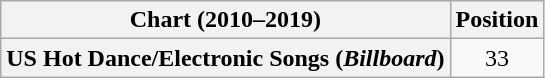<table class="wikitable plainrowheaders" style="text-align:center">
<tr>
<th scope="col">Chart (2010–2019)</th>
<th scope="col">Position</th>
</tr>
<tr>
<th scope="row">US Hot Dance/Electronic Songs (<em>Billboard</em>)</th>
<td>33</td>
</tr>
</table>
